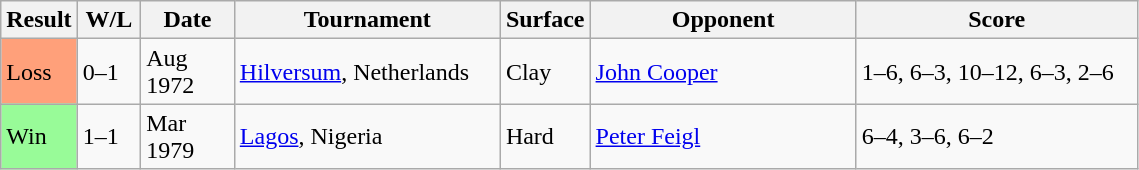<table class="sortable wikitable">
<tr>
<th>Result</th>
<th style="width:35px" class="unsortable">W/L</th>
<th style="width:55px">Date</th>
<th style="width:170px">Tournament</th>
<th style="width:50px">Surface</th>
<th style="width:170px">Opponent</th>
<th style="width:180px" class="unsortable">Score</th>
</tr>
<tr>
<td style="background:#ffa07a;">Loss</td>
<td>0–1</td>
<td>Aug 1972</td>
<td><a href='#'>Hilversum</a>, Netherlands</td>
<td>Clay</td>
<td> <a href='#'>John Cooper</a></td>
<td>1–6, 6–3, 10–12, 6–3, 2–6</td>
</tr>
<tr>
<td style="background:#98fb98;">Win</td>
<td>1–1</td>
<td>Mar 1979</td>
<td><a href='#'>Lagos</a>, Nigeria</td>
<td>Hard</td>
<td> <a href='#'>Peter Feigl</a></td>
<td>6–4, 3–6, 6–2</td>
</tr>
</table>
